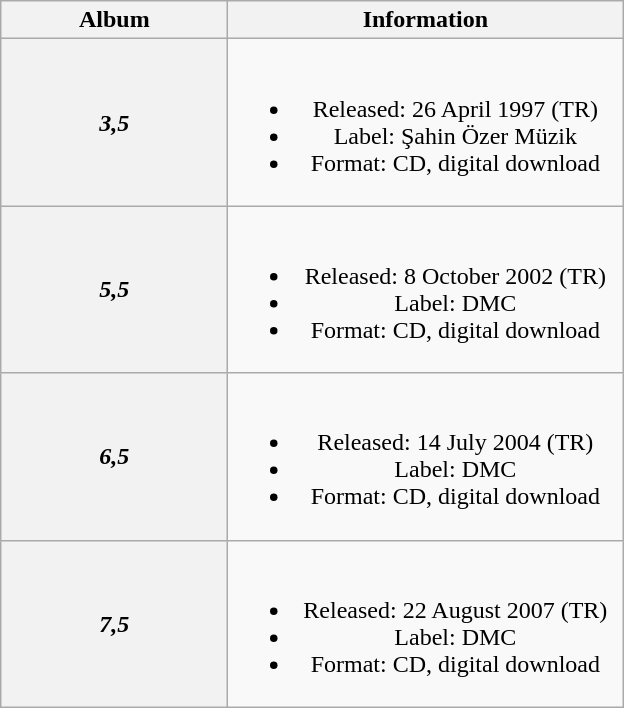<table class="wikitable plainrowheaders" style="text-align:center;" border="1">
<tr>
<th scope="col" style="width:9em;">Album</th>
<th scope="col" style="width:16em;">Information</th>
</tr>
<tr>
<th scope="row"><em>3,5</em></th>
<td><br><ul><li>Released: 26 April 1997 (TR)</li><li>Label: Şahin Özer Müzik</li><li>Format: CD, digital download</li></ul></td>
</tr>
<tr>
<th scope="row"><em>5,5</em></th>
<td><br><ul><li>Released: 8 October 2002 (TR)</li><li>Label: DMC</li><li>Format: CD, digital download</li></ul></td>
</tr>
<tr>
<th scope="row"><em>6,5</em></th>
<td><br><ul><li>Released: 14 July 2004 (TR)</li><li>Label: DMC</li><li>Format: CD, digital download</li></ul></td>
</tr>
<tr>
<th scope="row"><em>7,5</em></th>
<td><br><ul><li>Released: 22 August 2007 (TR)</li><li>Label: DMC</li><li>Format: CD, digital download</li></ul></td>
</tr>
</table>
